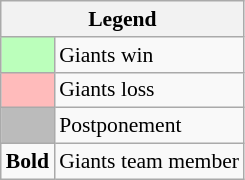<table class="wikitable" style="font-size:90%">
<tr>
<th colspan="2">Legend</th>
</tr>
<tr>
<td style="background:#bfb;"> </td>
<td>Giants win</td>
</tr>
<tr>
<td style="background:#fbb;"> </td>
<td>Giants loss</td>
</tr>
<tr>
<td style="background:#bbb;"> </td>
<td>Postponement</td>
</tr>
<tr>
<td><strong>Bold</strong></td>
<td>Giants team member</td>
</tr>
</table>
